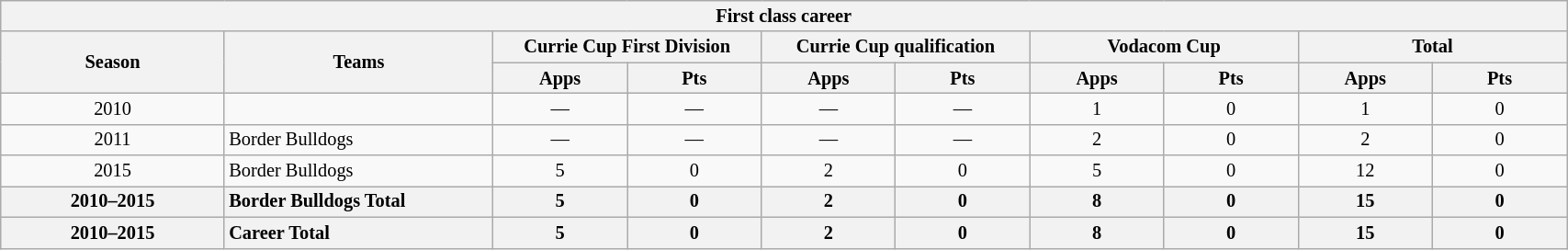<table class="wikitable" style="text-align:center; font-size:85%; width:90%">
<tr>
<th colspan=100%>First class career</th>
</tr>
<tr>
<th style="width:10%;" rowspan=2>Season</th>
<th style="width:12%;" rowspan=2>Teams</th>
<th colspan=2>Currie Cup First Division</th>
<th colspan=2>Currie Cup qualification</th>
<th colspan=2>Vodacom Cup</th>
<th colspan=2>Total</th>
</tr>
<tr>
<th style="width:6%;">Apps</th>
<th style="width:6%;">Pts</th>
<th style="width:6%;">Apps</th>
<th style="width:6%;">Pts</th>
<th style="width:6%;">Apps</th>
<th style="width:6%;">Pts</th>
<th style="width:6%;">Apps</th>
<th style="width:6%;">Pts</th>
</tr>
<tr>
<td>2010</td>
<td style="text-align:left;"></td>
<td>—</td>
<td>—</td>
<td>—</td>
<td>—</td>
<td>1</td>
<td>0</td>
<td>1</td>
<td>0</td>
</tr>
<tr>
<td>2011</td>
<td style="text-align:left;">Border Bulldogs</td>
<td>—</td>
<td>—</td>
<td>—</td>
<td>—</td>
<td>2</td>
<td>0</td>
<td>2</td>
<td>0</td>
</tr>
<tr>
<td>2015</td>
<td style="text-align:left;">Border Bulldogs</td>
<td>5</td>
<td>0</td>
<td>2</td>
<td>0</td>
<td>5</td>
<td>0</td>
<td>12</td>
<td>0</td>
</tr>
<tr>
<th>2010–2015</th>
<th style="text-align:left;">Border Bulldogs Total</th>
<th>5</th>
<th>0</th>
<th>2</th>
<th>0</th>
<th>8</th>
<th>0</th>
<th>15</th>
<th>0</th>
</tr>
<tr>
<th>2010–2015</th>
<th style="text-align:left;">Career Total</th>
<th>5</th>
<th>0</th>
<th>2</th>
<th>0</th>
<th>8</th>
<th>0</th>
<th>15</th>
<th>0</th>
</tr>
</table>
